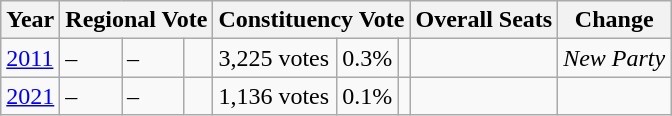<table class="wikitable">
<tr>
<th>Year</th>
<th colspan="3">Regional Vote</th>
<th colspan="3">Constituency Vote</th>
<th>Overall Seats</th>
<th>Change</th>
</tr>
<tr>
<td><a href='#'>2011</a></td>
<td>–</td>
<td>–</td>
<td></td>
<td>3,225 votes</td>
<td>0.3%</td>
<td></td>
<td></td>
<td><em>New Party</em></td>
</tr>
<tr>
<td><a href='#'>2021</a></td>
<td>–</td>
<td>–</td>
<td></td>
<td>1,136 votes</td>
<td>0.1%</td>
<td></td>
<td></td>
<td></td>
</tr>
</table>
